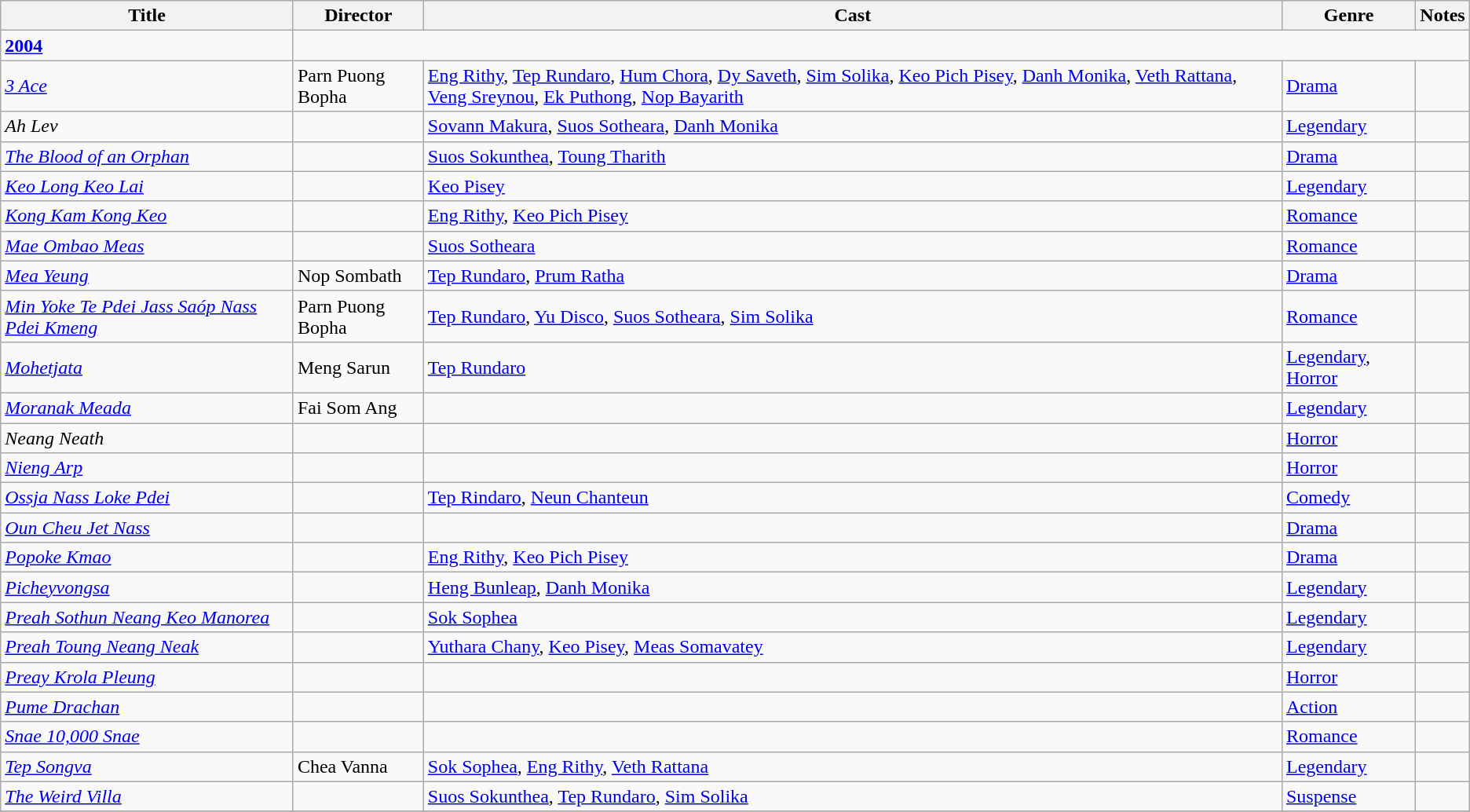<table class="wikitable">
<tr>
<th>Title</th>
<th>Director</th>
<th>Cast</th>
<th>Genre</th>
<th>Notes</th>
</tr>
<tr>
<td><strong><a href='#'>2004</a></strong></td>
</tr>
<tr>
<td><em><a href='#'>3 Ace</a></em></td>
<td>Parn Puong Bopha</td>
<td><a href='#'>Eng Rithy</a>, <a href='#'>Tep Rundaro</a>, <a href='#'>Hum Chora</a>, <a href='#'>Dy Saveth</a>, <a href='#'>Sim Solika</a>, <a href='#'>Keo Pich Pisey</a>, <a href='#'>Danh Monika</a>, <a href='#'>Veth Rattana</a>, <a href='#'>Veng Sreynou</a>, <a href='#'>Ek Puthong</a>, <a href='#'>Nop Bayarith</a></td>
<td><a href='#'>Drama</a></td>
<td></td>
</tr>
<tr>
<td><em>Ah Lev</em></td>
<td></td>
<td><a href='#'>Sovann Makura</a>, <a href='#'>Suos Sotheara</a>, <a href='#'>Danh Monika</a></td>
<td><a href='#'>Legendary</a></td>
<td></td>
</tr>
<tr>
<td><em><a href='#'>The Blood of an Orphan</a></em></td>
<td></td>
<td><a href='#'>Suos Sokunthea</a>, <a href='#'>Toung Tharith</a></td>
<td><a href='#'>Drama</a></td>
<td></td>
</tr>
<tr>
<td><em><a href='#'>Keo Long Keo Lai</a></em></td>
<td></td>
<td><a href='#'>Keo Pisey</a></td>
<td><a href='#'>Legendary</a></td>
<td></td>
</tr>
<tr>
<td><em><a href='#'>Kong Kam Kong Keo</a></em></td>
<td></td>
<td><a href='#'>Eng Rithy</a>, <a href='#'>Keo Pich Pisey</a></td>
<td><a href='#'>Romance</a></td>
<td></td>
</tr>
<tr>
<td><em><a href='#'>Mae Ombao Meas</a></em></td>
<td></td>
<td><a href='#'>Suos Sotheara</a></td>
<td><a href='#'>Romance</a></td>
<td></td>
</tr>
<tr>
<td><em><a href='#'>Mea Yeung</a></em></td>
<td>Nop Sombath</td>
<td><a href='#'>Tep Rundaro</a>, <a href='#'>Prum Ratha</a></td>
<td><a href='#'>Drama</a></td>
<td></td>
</tr>
<tr>
<td><em><a href='#'>Min Yoke Te Pdei Jass Saóp Nass Pdei Kmeng</a></em></td>
<td>Parn Puong Bopha</td>
<td><a href='#'>Tep Rundaro</a>, <a href='#'>Yu Disco</a>, <a href='#'>Suos Sotheara</a>, <a href='#'>Sim Solika</a></td>
<td><a href='#'>Romance</a></td>
<td></td>
</tr>
<tr>
<td><em><a href='#'>Mohetjata</a></em></td>
<td>Meng Sarun</td>
<td><a href='#'>Tep Rundaro</a></td>
<td><a href='#'>Legendary</a>, <a href='#'>Horror</a></td>
<td></td>
</tr>
<tr>
<td><em><a href='#'>Moranak Meada</a></em></td>
<td>Fai Som Ang</td>
<td></td>
<td><a href='#'>Legendary</a></td>
<td></td>
</tr>
<tr>
<td><em>Neang Neath</em></td>
<td></td>
<td></td>
<td><a href='#'>Horror</a></td>
<td></td>
</tr>
<tr>
<td><em><a href='#'>Nieng Arp</a></em></td>
<td></td>
<td></td>
<td><a href='#'>Horror</a></td>
<td></td>
</tr>
<tr>
<td><em><a href='#'>Ossja Nass Loke Pdei</a></em></td>
<td></td>
<td><a href='#'>Tep Rindaro</a>, <a href='#'>Neun Chanteun</a></td>
<td><a href='#'>Comedy</a></td>
<td></td>
</tr>
<tr>
<td><em><a href='#'>Oun Cheu Jet Nass</a></em></td>
<td></td>
<td></td>
<td><a href='#'>Drama</a></td>
<td></td>
</tr>
<tr>
<td><em><a href='#'>Popoke Kmao</a></em></td>
<td></td>
<td><a href='#'>Eng Rithy</a>, <a href='#'>Keo Pich Pisey</a></td>
<td><a href='#'>Drama</a></td>
<td></td>
</tr>
<tr>
<td><em><a href='#'>Picheyvongsa</a></em></td>
<td></td>
<td><a href='#'>Heng Bunleap</a>, <a href='#'>Danh Monika</a></td>
<td><a href='#'>Legendary</a></td>
<td></td>
</tr>
<tr>
<td><em><a href='#'>Preah Sothun Neang Keo Manorea</a></em></td>
<td></td>
<td><a href='#'>Sok Sophea</a></td>
<td><a href='#'>Legendary</a></td>
<td></td>
</tr>
<tr>
<td><em><a href='#'>Preah Toung Neang Neak</a></em></td>
<td></td>
<td><a href='#'>Yuthara Chany</a>, <a href='#'>Keo Pisey</a>, <a href='#'>Meas Somavatey</a></td>
<td><a href='#'>Legendary</a></td>
<td></td>
</tr>
<tr>
<td><em><a href='#'>Preay Krola Pleung</a></em></td>
<td></td>
<td></td>
<td><a href='#'>Horror</a></td>
<td></td>
</tr>
<tr>
<td><em><a href='#'>Pume Drachan</a></em></td>
<td></td>
<td></td>
<td><a href='#'>Action</a></td>
<td></td>
</tr>
<tr>
<td><em><a href='#'>Snae 10,000 Snae</a></em></td>
<td></td>
<td></td>
<td><a href='#'>Romance</a></td>
<td></td>
</tr>
<tr>
<td><em><a href='#'>Tep Songva</a></em></td>
<td>Chea Vanna</td>
<td><a href='#'>Sok Sophea</a>, <a href='#'>Eng Rithy</a>, <a href='#'>Veth Rattana</a></td>
<td><a href='#'>Legendary</a></td>
<td></td>
</tr>
<tr>
<td><em><a href='#'>The Weird Villa</a></em></td>
<td></td>
<td><a href='#'>Suos Sokunthea</a>, <a href='#'>Tep Rundaro</a>, <a href='#'>Sim Solika</a></td>
<td><a href='#'>Suspense</a></td>
<td></td>
</tr>
<tr>
</tr>
</table>
